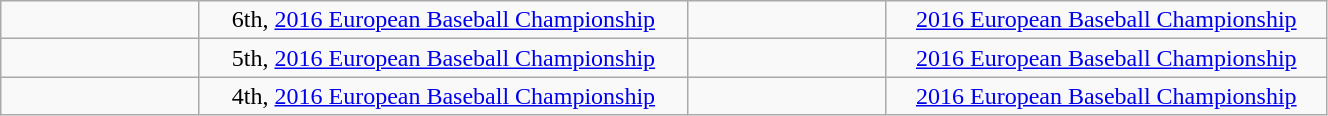<table class="wikitable" width=70%>
<tr align=center>
<td width=125px></td>
<td>6th, <a href='#'>2016 European Baseball Championship</a></td>
<td width=125px></td>
<td> <a href='#'>2016 European Baseball Championship</a></td>
</tr>
<tr align=center>
<td></td>
<td>5th, <a href='#'>2016 European Baseball Championship</a></td>
<td></td>
<td> <a href='#'>2016 European Baseball Championship</a></td>
</tr>
<tr align=center>
<td></td>
<td>4th, <a href='#'>2016 European Baseball Championship</a></td>
<td></td>
<td> <a href='#'>2016 European Baseball Championship</a></td>
</tr>
</table>
